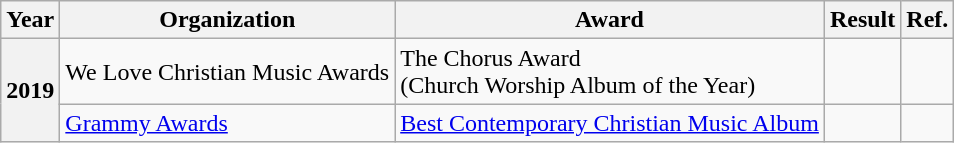<table class="wikitable plainrowheaders">
<tr>
<th>Year</th>
<th>Organization</th>
<th>Award</th>
<th>Result</th>
<th>Ref.</th>
</tr>
<tr>
<th scope="row" rowspan="2">2019</th>
<td>We Love Christian Music Awards</td>
<td>The Chorus Award <br> (Church Worship Album of the Year)</td>
<td></td>
<td style="text-align:center;"></td>
</tr>
<tr>
<td><a href='#'>Grammy Awards</a></td>
<td><a href='#'>Best Contemporary Christian Music Album</a></td>
<td></td>
<td style="text-align:center;"></td>
</tr>
</table>
